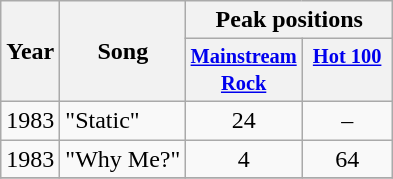<table class="wikitable">
<tr>
<th rowspan="2">Year</th>
<th rowspan="2">Song</th>
<th colspan="8">Peak positions</th>
</tr>
<tr style="font-size:85%;line-height:1.3;vertical-align:top">
<th style="width:4em"><a href='#'>Mainstream Rock</a></th>
<th style="width:4em"><a href='#'>Hot 100</a><br></th>
</tr>
<tr>
<td>1983</td>
<td>"Static"</td>
<td align="center">24</td>
<td align="center">–</td>
</tr>
<tr>
<td>1983</td>
<td>"Why Me?"</td>
<td align="center">4</td>
<td align="center">64</td>
</tr>
<tr>
</tr>
</table>
